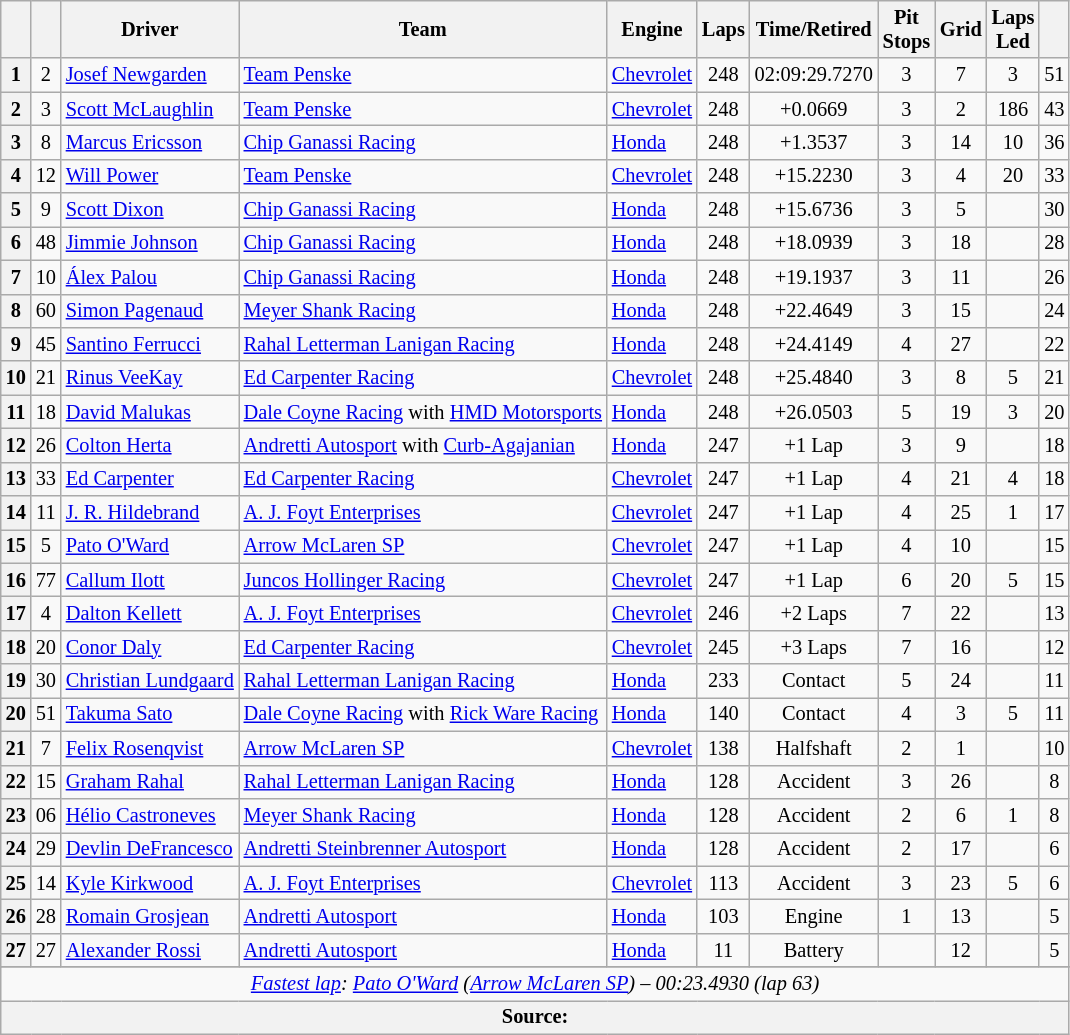<table class="wikitable sortable" style="font-size:85%;">
<tr>
<th scope="col"></th>
<th scope="col"></th>
<th scope="col">Driver</th>
<th scope="col">Team</th>
<th scope="col">Engine</th>
<th class="unsortable" scope="col">Laps</th>
<th class="unsortable" scope="col">Time/Retired</th>
<th scope="col">Pit<br>Stops</th>
<th scope="col">Grid</th>
<th scope="col">Laps<br>Led</th>
<th scope="col"></th>
</tr>
<tr>
<th>1</th>
<td align="center">2</td>
<td> <a href='#'>Josef Newgarden</a> <strong></strong></td>
<td><a href='#'>Team Penske</a></td>
<td><a href='#'>Chevrolet</a></td>
<td align="center">248</td>
<td align="center">02:09:29.7270</td>
<td align="center">3</td>
<td align="center">7</td>
<td align="center">3</td>
<td align="center">51</td>
</tr>
<tr>
<th>2</th>
<td align="center">3</td>
<td> <a href='#'>Scott McLaughlin</a></td>
<td><a href='#'>Team Penske</a></td>
<td><a href='#'>Chevrolet</a></td>
<td align="center">248</td>
<td align="center">+0.0669</td>
<td align="center">3</td>
<td align="center">2</td>
<td align="center">186</td>
<td align="center">43</td>
</tr>
<tr>
<th>3</th>
<td align="center">8</td>
<td> <a href='#'>Marcus Ericsson</a></td>
<td><a href='#'>Chip Ganassi Racing</a></td>
<td><a href='#'>Honda</a></td>
<td align="center">248</td>
<td align="center">+1.3537</td>
<td align="center">3</td>
<td align="center">14</td>
<td align="center">10</td>
<td align="center">36</td>
</tr>
<tr>
<th>4</th>
<td align="center">12</td>
<td> <a href='#'>Will Power</a> <strong></strong></td>
<td><a href='#'>Team Penske</a></td>
<td><a href='#'>Chevrolet</a></td>
<td align="center">248</td>
<td align="center">+15.2230</td>
<td align="center">3</td>
<td align="center">4</td>
<td align="center">20</td>
<td align="center">33</td>
</tr>
<tr>
<th>5</th>
<td align="center">9</td>
<td> <a href='#'>Scott Dixon</a> <strong></strong></td>
<td><a href='#'>Chip Ganassi Racing</a></td>
<td><a href='#'>Honda</a></td>
<td align="center">248</td>
<td align="center">+15.6736</td>
<td align="center">3</td>
<td align="center">5</td>
<td align="center"></td>
<td align="center">30</td>
</tr>
<tr>
<th>6</th>
<td align="center">48</td>
<td> <a href='#'>Jimmie Johnson</a></td>
<td><a href='#'>Chip Ganassi Racing</a></td>
<td><a href='#'>Honda</a></td>
<td align="center">248</td>
<td align="center">+18.0939</td>
<td align="center">3</td>
<td align="center">18</td>
<td align="center"></td>
<td align="center">28</td>
</tr>
<tr>
<th>7</th>
<td align="center">10</td>
<td> <a href='#'>Álex Palou</a></td>
<td><a href='#'>Chip Ganassi Racing</a></td>
<td><a href='#'>Honda</a></td>
<td align="center">248</td>
<td align="center">+19.1937</td>
<td align="center">3</td>
<td align="center">11</td>
<td align="center"></td>
<td align="center">26</td>
</tr>
<tr>
<th>8</th>
<td align="center">60</td>
<td> <a href='#'>Simon Pagenaud</a></td>
<td><a href='#'>Meyer Shank Racing</a></td>
<td><a href='#'>Honda</a></td>
<td align="center">248</td>
<td align="center">+22.4649</td>
<td align="center">3</td>
<td align="center">15</td>
<td align="center"></td>
<td align="center">24</td>
</tr>
<tr>
<th>9</th>
<td align="center">45</td>
<td> <a href='#'>Santino Ferrucci</a></td>
<td><a href='#'>Rahal Letterman Lanigan Racing</a></td>
<td><a href='#'>Honda</a></td>
<td align="center">248</td>
<td align="center">+24.4149</td>
<td align="center">4</td>
<td align="center">27</td>
<td align="center"></td>
<td align="center">22</td>
</tr>
<tr>
<th>10</th>
<td align="center">21</td>
<td> <a href='#'>Rinus VeeKay</a></td>
<td><a href='#'>Ed Carpenter Racing</a></td>
<td><a href='#'>Chevrolet</a></td>
<td align="center">248</td>
<td align="center">+25.4840</td>
<td align="center">3</td>
<td align="center">8</td>
<td align="center">5</td>
<td align="center">21</td>
</tr>
<tr>
<th>11</th>
<td align="center">18</td>
<td> <a href='#'>David Malukas</a> <strong></strong></td>
<td><a href='#'>Dale Coyne Racing</a> with <a href='#'>HMD Motorsports</a></td>
<td><a href='#'>Honda</a></td>
<td align="center">248</td>
<td align="center">+26.0503</td>
<td align="center">5</td>
<td align="center">19</td>
<td align="center">3</td>
<td align="center">20</td>
</tr>
<tr>
<th>12</th>
<td align="center">26</td>
<td> <a href='#'>Colton Herta</a></td>
<td><a href='#'>Andretti Autosport</a> with <a href='#'>Curb-Agajanian</a></td>
<td><a href='#'>Honda</a></td>
<td align="center">247</td>
<td align="center">+1 Lap</td>
<td align="center">3</td>
<td align="center">9</td>
<td align="center"></td>
<td align="center">18</td>
</tr>
<tr>
<th>13</th>
<td align="center">33</td>
<td> <a href='#'>Ed Carpenter</a> <strong></strong></td>
<td><a href='#'>Ed Carpenter Racing</a></td>
<td><a href='#'>Chevrolet</a></td>
<td align="center">247</td>
<td align="center">+1 Lap</td>
<td align="center">4</td>
<td align="center">21</td>
<td align="center">4</td>
<td align="center">18</td>
</tr>
<tr>
<th>14</th>
<td align="center">11</td>
<td> <a href='#'>J. R. Hildebrand</a></td>
<td><a href='#'>A. J. Foyt Enterprises</a></td>
<td><a href='#'>Chevrolet</a></td>
<td align="center">247</td>
<td align="center">+1 Lap</td>
<td align="center">4</td>
<td align="center">25</td>
<td align="center">1</td>
<td align="center">17</td>
</tr>
<tr>
<th>15</th>
<td align="center">5</td>
<td> <a href='#'>Pato O'Ward</a> <strong></strong></td>
<td><a href='#'>Arrow McLaren SP</a></td>
<td><a href='#'>Chevrolet</a></td>
<td align="center">247</td>
<td align="center">+1 Lap</td>
<td align="center">4</td>
<td align="center">10</td>
<td align="center"></td>
<td align="center">15</td>
</tr>
<tr>
<th>16</th>
<td align="center">77</td>
<td> <a href='#'>Callum Ilott</a> <strong></strong></td>
<td><a href='#'>Juncos Hollinger Racing</a></td>
<td><a href='#'>Chevrolet</a></td>
<td align="center">247</td>
<td align="center">+1 Lap</td>
<td align="center">6</td>
<td align="center">20</td>
<td align="center">5</td>
<td align="center">15</td>
</tr>
<tr>
<th>17</th>
<td align="center">4</td>
<td> <a href='#'>Dalton Kellett</a></td>
<td><a href='#'>A. J. Foyt Enterprises</a></td>
<td><a href='#'>Chevrolet</a></td>
<td align="center">246</td>
<td align="center">+2 Laps</td>
<td align="center">7</td>
<td align="center">22</td>
<td align="center"></td>
<td align="center">13</td>
</tr>
<tr>
<th>18</th>
<td align="center">20</td>
<td> <a href='#'>Conor Daly</a></td>
<td><a href='#'>Ed Carpenter Racing</a></td>
<td><a href='#'>Chevrolet</a></td>
<td align="center">245</td>
<td align="center">+3 Laps</td>
<td align="center">7</td>
<td align="center">16</td>
<td align="center"></td>
<td align="center">12</td>
</tr>
<tr>
<th>19</th>
<td align="center">30</td>
<td> <a href='#'>Christian Lundgaard</a> <strong></strong></td>
<td><a href='#'>Rahal Letterman Lanigan Racing</a></td>
<td><a href='#'>Honda</a></td>
<td align="center">233</td>
<td align="center">Contact</td>
<td align="center">5</td>
<td align="center">24</td>
<td align="center"></td>
<td align="center">11</td>
</tr>
<tr>
<th>20</th>
<td align="center">51</td>
<td> <a href='#'>Takuma Sato</a></td>
<td><a href='#'>Dale Coyne Racing</a> with <a href='#'>Rick Ware Racing</a></td>
<td><a href='#'>Honda</a></td>
<td align="center">140</td>
<td align="center">Contact</td>
<td align="center">4</td>
<td align="center">3</td>
<td align="center">5</td>
<td align="center">11</td>
</tr>
<tr>
<th>21</th>
<td align="center">7</td>
<td> <a href='#'>Felix Rosenqvist</a></td>
<td><a href='#'>Arrow McLaren SP</a></td>
<td><a href='#'>Chevrolet</a></td>
<td align="center">138</td>
<td align="center">Halfshaft</td>
<td align="center">2</td>
<td align="center">1</td>
<td align="center"></td>
<td align="center">10</td>
</tr>
<tr>
<th>22</th>
<td align="center">15</td>
<td> <a href='#'>Graham Rahal</a> <strong></strong></td>
<td><a href='#'>Rahal Letterman Lanigan Racing</a></td>
<td><a href='#'>Honda</a></td>
<td align="center">128</td>
<td align="center">Accident</td>
<td align="center">3</td>
<td align="center">26</td>
<td align="center"></td>
<td align="center">8</td>
</tr>
<tr>
<th>23</th>
<td align="center">06</td>
<td> <a href='#'>Hélio Castroneves</a> <strong></strong></td>
<td><a href='#'>Meyer Shank Racing</a></td>
<td><a href='#'>Honda</a></td>
<td align="center">128</td>
<td align="center">Accident</td>
<td align="center">2</td>
<td align="center">6</td>
<td align="center">1</td>
<td align="center">8</td>
</tr>
<tr>
<th>24</th>
<td align="center">29</td>
<td> <a href='#'>Devlin DeFrancesco</a> <strong></strong></td>
<td><a href='#'>Andretti Steinbrenner Autosport</a></td>
<td><a href='#'>Honda</a></td>
<td align="center">128</td>
<td align="center">Accident</td>
<td align="center">2</td>
<td align="center">17</td>
<td align="center"></td>
<td align="center">6</td>
</tr>
<tr>
<th>25</th>
<td align="center">14</td>
<td> <a href='#'>Kyle Kirkwood</a> <strong></strong></td>
<td><a href='#'>A. J. Foyt Enterprises</a></td>
<td><a href='#'>Chevrolet</a></td>
<td align="center">113</td>
<td align="center">Accident</td>
<td align="center">3</td>
<td align="center">23</td>
<td align="center">5</td>
<td align="center">6</td>
</tr>
<tr>
<th>26</th>
<td align="center">28</td>
<td> <a href='#'>Romain Grosjean</a></td>
<td><a href='#'>Andretti Autosport</a></td>
<td><a href='#'>Honda</a></td>
<td align="center">103</td>
<td align="center">Engine</td>
<td align="center">1</td>
<td align="center">13</td>
<td align="center"></td>
<td align="center">5</td>
</tr>
<tr>
<th>27</th>
<td align="center">27</td>
<td> <a href='#'>Alexander Rossi</a></td>
<td><a href='#'>Andretti Autosport</a></td>
<td><a href='#'>Honda</a></td>
<td align="center">11</td>
<td align="center">Battery</td>
<td align="center"></td>
<td align="center">12</td>
<td align="center"></td>
<td align="center">5</td>
</tr>
<tr>
</tr>
<tr class="sortbottom">
<td colspan="11" style="text-align:center"><em><a href='#'>Fastest lap</a>:  <a href='#'>Pato O'Ward</a> (<a href='#'>Arrow McLaren SP</a>) – 00:23.4930 (lap 63)</em></td>
</tr>
<tr class="sortbottom">
<th colspan="11">Source:</th>
</tr>
</table>
